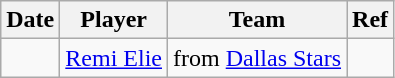<table class="wikitable">
<tr>
<th>Date</th>
<th>Player</th>
<th>Team</th>
<th>Ref</th>
</tr>
<tr>
<td></td>
<td><a href='#'>Remi Elie</a></td>
<td>from <a href='#'>Dallas Stars</a></td>
<td></td>
</tr>
</table>
